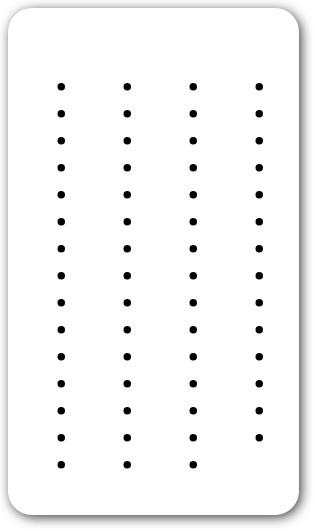<table style="border-radius:1em; box-shadow:0.1em 0.1em 0.5em rgba(0,0,0,0.75); background:white; border:1px solid white; padding:5px;">
<tr style="vertical-align:top;">
<td><br><ul><li></li><li></li><li></li><li></li><li></li><li></li><li></li><li></li><li></li><li></li><li></li><li></li><li></li><li></li><li></li></ul></td>
<td valign="top"><br><ul><li></li><li></li><li></li><li></li><li></li><li></li><li></li><li></li><li></li><li></li><li></li><li></li><li></li><li></li><li></li></ul></td>
<td valign="top"><br><ul><li></li><li></li><li></li><li></li><li></li><li></li><li></li><li></li><li></li><li></li><li></li><li></li><li></li><li></li><li></li></ul></td>
<td valign="top"><br><ul><li></li><li></li><li></li><li></li><li></li><li></li><li></li><li></li><li></li><li></li><li></li><li></li><li></li><li></li></ul></td>
<td></td>
</tr>
</table>
